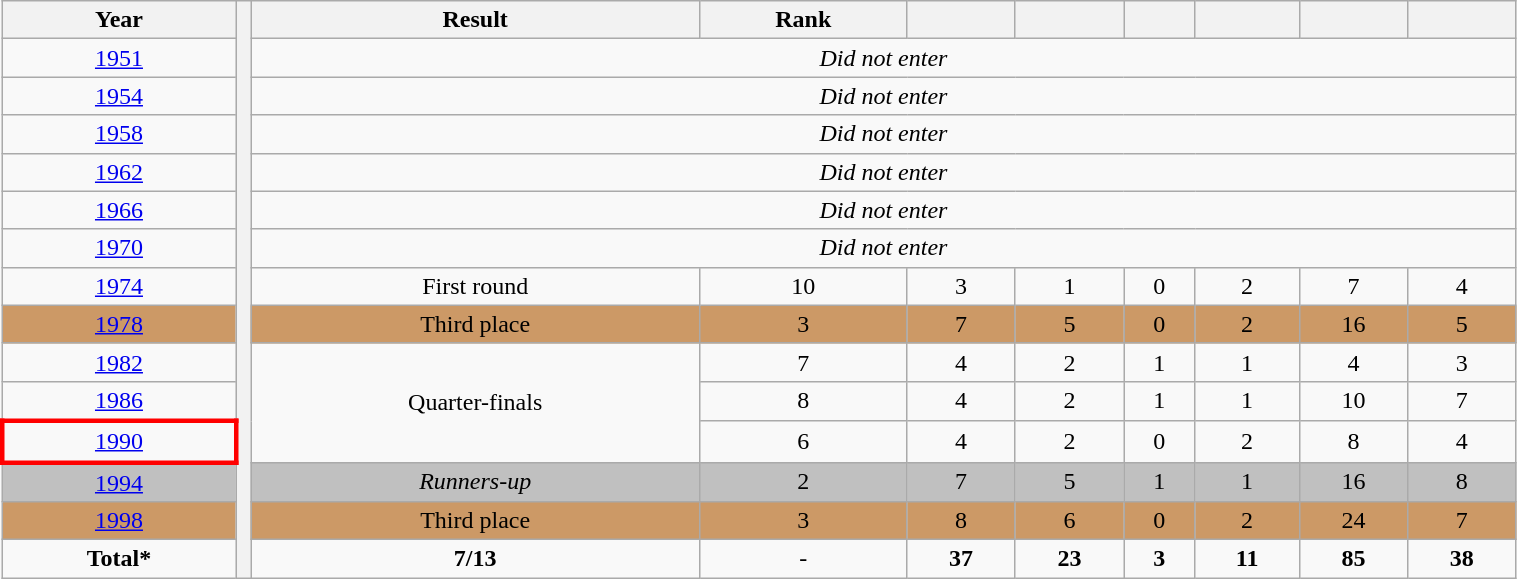<table class="wikitable" style="width:80%; text-align:center;">
<tr>
<th>Year</th>
<th width=1% rowspan=15></th>
<th>Result</th>
<th>Rank</th>
<th></th>
<th></th>
<th></th>
<th></th>
<th></th>
<th></th>
</tr>
<tr>
<td> <a href='#'>1951</a></td>
<td colspan=8><em>Did not enter</em></td>
</tr>
<tr>
<td> <a href='#'>1954</a></td>
<td colspan=8><em>Did not enter</em></td>
</tr>
<tr>
<td> <a href='#'>1958</a></td>
<td colspan=8><em>Did not enter</em></td>
</tr>
<tr>
<td> <a href='#'>1962</a></td>
<td colspan=8><em>Did not enter</em></td>
</tr>
<tr>
<td> <a href='#'>1966</a></td>
<td colspan=8><em>Did not enter</em></td>
</tr>
<tr>
<td> <a href='#'>1970</a></td>
<td colspan=8><em>Did not enter</em></td>
</tr>
<tr>
<td> <a href='#'>1974</a></td>
<td>First round</td>
<td>10</td>
<td>3</td>
<td>1</td>
<td>0</td>
<td>2</td>
<td>7</td>
<td>4</td>
</tr>
<tr style="background:#c96;">
<td> <a href='#'>1978</a></td>
<td>Third place</td>
<td>3</td>
<td>7</td>
<td>5</td>
<td>0</td>
<td>2</td>
<td>16</td>
<td>5</td>
</tr>
<tr>
<td> <a href='#'>1982</a></td>
<td rowspan=3>Quarter-finals</td>
<td>7</td>
<td>4</td>
<td>2</td>
<td>1</td>
<td>1</td>
<td>4</td>
<td>3</td>
</tr>
<tr>
<td> <a href='#'>1986</a></td>
<td>8</td>
<td>4</td>
<td>2</td>
<td>1</td>
<td>1</td>
<td>10</td>
<td>7</td>
</tr>
<tr>
<td style="border: 3px solid red"> <a href='#'>1990</a></td>
<td>6</td>
<td>4</td>
<td>2</td>
<td>0</td>
<td>2</td>
<td>8</td>
<td>4</td>
</tr>
<tr style="background:silver;">
<td> <a href='#'>1994</a></td>
<td><em>Runners-up</em></td>
<td>2</td>
<td>7</td>
<td>5</td>
<td>1</td>
<td>1</td>
<td>16</td>
<td>8</td>
</tr>
<tr style="background:#c96;">
<td> <a href='#'>1998</a></td>
<td>Third place</td>
<td>3</td>
<td>8</td>
<td>6</td>
<td>0</td>
<td>2</td>
<td>24</td>
<td>7</td>
</tr>
<tr>
<td><strong>Total*</strong></td>
<td><strong>7/13</strong></td>
<td>-</td>
<td><strong>37</strong></td>
<td><strong>23</strong></td>
<td><strong>3</strong></td>
<td><strong>11</strong></td>
<td><strong>85</strong></td>
<td><strong>38</strong></td>
</tr>
</table>
